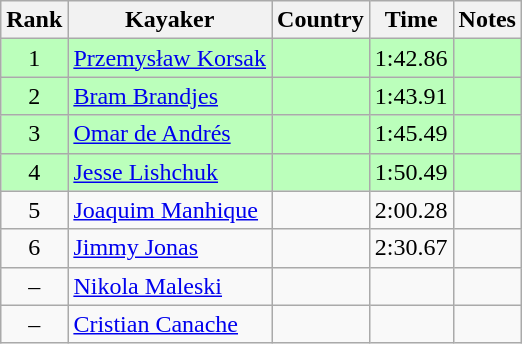<table class="wikitable" style="text-align:center">
<tr>
<th>Rank</th>
<th>Kayaker</th>
<th>Country</th>
<th>Time</th>
<th>Notes</th>
</tr>
<tr bgcolor=bbffbb>
<td>1</td>
<td align="left"><a href='#'>Przemysław Korsak</a></td>
<td align="left"></td>
<td>1:42.86</td>
<td></td>
</tr>
<tr bgcolor=bbffbb>
<td>2</td>
<td align="left"><a href='#'>Bram Brandjes</a></td>
<td align="left"></td>
<td>1:43.91</td>
<td></td>
</tr>
<tr bgcolor=bbffbb>
<td>3</td>
<td align="left"><a href='#'>Omar de Andrés</a></td>
<td align="left"></td>
<td>1:45.49</td>
<td></td>
</tr>
<tr bgcolor=bbffbb>
<td>4</td>
<td align="left"><a href='#'>Jesse Lishchuk</a></td>
<td align="left"></td>
<td>1:50.49</td>
<td></td>
</tr>
<tr>
<td>5</td>
<td align="left"><a href='#'>Joaquim Manhique</a></td>
<td align="left"></td>
<td>2:00.28</td>
<td></td>
</tr>
<tr>
<td>6</td>
<td align="left"><a href='#'>Jimmy Jonas</a></td>
<td align="left"></td>
<td>2:30.67</td>
<td></td>
</tr>
<tr>
<td>–</td>
<td align="left"><a href='#'>Nikola Maleski</a></td>
<td align="left"></td>
<td></td>
<td></td>
</tr>
<tr>
<td>–</td>
<td align="left"><a href='#'>Cristian Canache</a></td>
<td align="left"></td>
<td></td>
<td></td>
</tr>
</table>
